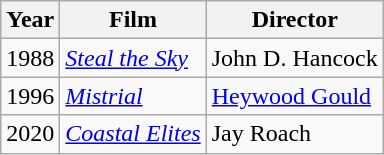<table class="wikitable">
<tr>
<th>Year</th>
<th>Film</th>
<th>Director</th>
</tr>
<tr>
<td>1988</td>
<td><em><a href='#'>Steal the Sky</a></em></td>
<td>John D. Hancock</td>
</tr>
<tr>
<td>1996</td>
<td><em><a href='#'>Mistrial</a></em></td>
<td><a href='#'>Heywood Gould</a></td>
</tr>
<tr>
<td>2020</td>
<td><em><a href='#'>Coastal Elites</a></em></td>
<td>Jay Roach</td>
</tr>
</table>
